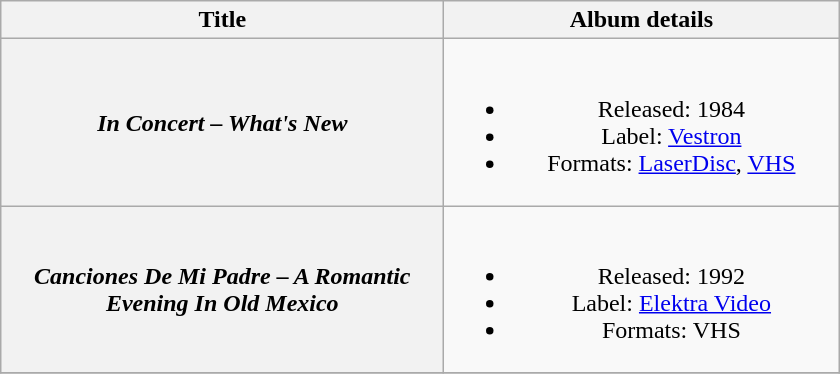<table class="wikitable plainrowheaders" style="text-align:center;">
<tr>
<th scope="col" style="width:18em;">Title</th>
<th scope="col" style="width:16em;">Album details</th>
</tr>
<tr>
<th scope="row"><em>In Concert – What's New</em></th>
<td><br><ul><li>Released: 1984</li><li>Label: <a href='#'>Vestron</a></li><li>Formats: <a href='#'>LaserDisc</a>, <a href='#'>VHS</a></li></ul></td>
</tr>
<tr>
<th scope="row"><em>Canciones De Mi Padre – A Romantic Evening In Old Mexico</em></th>
<td><br><ul><li>Released: 1992</li><li>Label: <a href='#'>Elektra Video</a></li><li>Formats: VHS</li></ul></td>
</tr>
<tr>
</tr>
</table>
